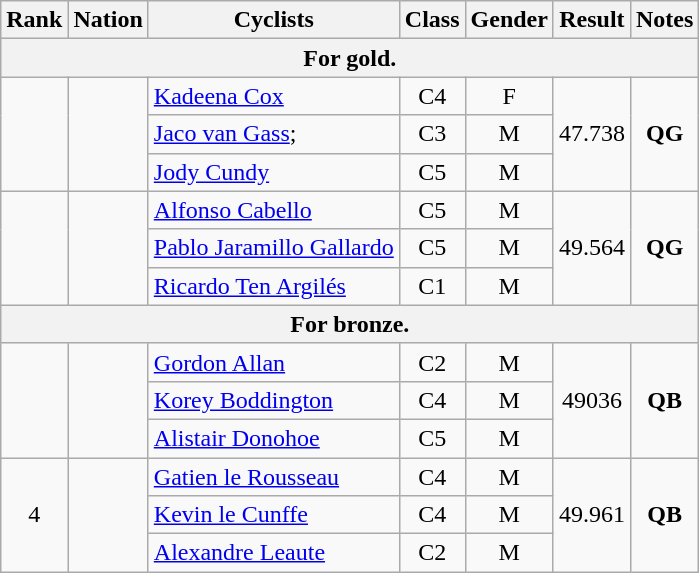<table class="wikitable sortable" style="text-align:center">
<tr>
<th>Rank</th>
<th>Nation</th>
<th class="unsortable">Cyclists</th>
<th>Class</th>
<th class="unsortable">Gender</th>
<th>Result</th>
<th class="unsortable">Notes</th>
</tr>
<tr>
<th colspan="7">For gold.</th>
</tr>
<tr bgcolor="">
<td rowspan="3"></td>
<td rowspan="3" align="left"></td>
<td align="left"><a href='#'>Kadeena Cox</a></td>
<td>C4</td>
<td>F</td>
<td rowspan="3">47.738</td>
<td rowspan="3"><strong>QG</strong></td>
</tr>
<tr bgcolor="">
<td align="left"><a href='#'>Jaco van Gass</a>;</td>
<td>C3</td>
<td>M</td>
</tr>
<tr bgcolor="">
<td align="left"><a href='#'>Jody Cundy</a></td>
<td>C5</td>
<td>M</td>
</tr>
<tr>
<td rowspan="3"></td>
<td rowspan="3" align="left"></td>
<td align="left"><a href='#'>Alfonso Cabello</a></td>
<td>C5</td>
<td>M</td>
<td rowspan="3">49.564</td>
<td rowspan="3"><strong>QG</strong></td>
</tr>
<tr>
<td align="left"><a href='#'>Pablo Jaramillo Gallardo</a></td>
<td>C5</td>
<td>M</td>
</tr>
<tr>
<td align="left"><a href='#'>Ricardo Ten Argilés</a></td>
<td>C1</td>
<td>M</td>
</tr>
<tr>
<th colspan="7">For bronze.</th>
</tr>
<tr>
<td rowspan="3"></td>
<td rowspan="3" align="left"></td>
<td align="left"><a href='#'>Gordon Allan</a></td>
<td>C2</td>
<td>M</td>
<td rowspan="3">49036</td>
<td rowspan="3"><strong>QB</strong></td>
</tr>
<tr bgcolor="">
<td align="left"><a href='#'>Korey Boddington</a></td>
<td>C4</td>
<td>M</td>
</tr>
<tr bgcolor="">
<td align="left"><a href='#'>Alistair Donohoe</a></td>
<td>C5</td>
<td>M</td>
</tr>
<tr bgcolor="">
<td rowspan="3">4</td>
<td rowspan="3" align="left"></td>
<td align="left"><a href='#'>Gatien le Rousseau</a></td>
<td>C4</td>
<td>M</td>
<td rowspan="3">49.961</td>
<td rowspan="3"><strong>QB</strong></td>
</tr>
<tr bgcolor="">
<td align="left"><a href='#'>Kevin le Cunffe</a></td>
<td>C4</td>
<td>M</td>
</tr>
<tr bgcolor="">
<td align="left"><a href='#'>Alexandre Leaute</a></td>
<td>C2</td>
<td>M</td>
</tr>
</table>
